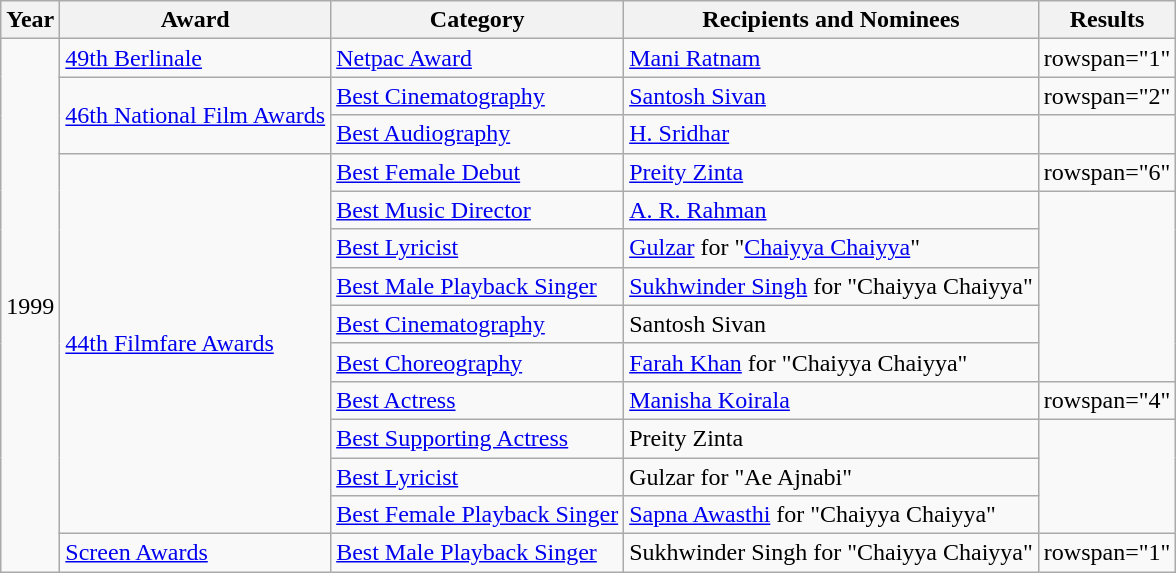<table class="wikitable plainrowheaders sortable">
<tr>
<th>Year</th>
<th>Award</th>
<th>Category</th>
<th>Recipients and Nominees</th>
<th>Results</th>
</tr>
<tr>
<td rowspan="14">1999</td>
<td rowspan="1"><a href='#'>49th Berlinale</a></td>
<td><a href='#'>Netpac Award</a></td>
<td><a href='#'>Mani Ratnam</a></td>
<td>rowspan="1" </td>
</tr>
<tr>
<td rowspan="2"><a href='#'>46th National Film Awards</a></td>
<td><a href='#'>Best Cinematography</a></td>
<td><a href='#'>Santosh Sivan</a></td>
<td>rowspan="2" </td>
</tr>
<tr>
<td><a href='#'>Best Audiography</a></td>
<td><a href='#'>H. Sridhar</a></td>
</tr>
<tr>
<td rowspan="10"><a href='#'>44th Filmfare Awards</a></td>
<td><a href='#'>Best Female Debut</a></td>
<td><a href='#'>Preity Zinta</a></td>
<td>rowspan="6" </td>
</tr>
<tr>
<td><a href='#'>Best Music Director</a></td>
<td><a href='#'>A. R. Rahman</a></td>
</tr>
<tr>
<td><a href='#'>Best Lyricist</a></td>
<td><a href='#'>Gulzar</a> for "<a href='#'>Chaiyya Chaiyya</a>"</td>
</tr>
<tr>
<td><a href='#'>Best Male Playback Singer</a></td>
<td><a href='#'>Sukhwinder Singh</a> for "Chaiyya Chaiyya"</td>
</tr>
<tr>
<td><a href='#'>Best Cinematography</a></td>
<td>Santosh Sivan</td>
</tr>
<tr>
<td><a href='#'>Best Choreography</a></td>
<td><a href='#'>Farah Khan</a> for "Chaiyya Chaiyya"</td>
</tr>
<tr>
<td><a href='#'>Best Actress</a></td>
<td><a href='#'>Manisha Koirala</a></td>
<td>rowspan="4" </td>
</tr>
<tr>
<td><a href='#'>Best Supporting Actress</a></td>
<td>Preity Zinta</td>
</tr>
<tr>
<td><a href='#'>Best Lyricist</a></td>
<td>Gulzar for "Ae Ajnabi"</td>
</tr>
<tr>
<td><a href='#'>Best Female Playback Singer</a></td>
<td><a href='#'>Sapna Awasthi</a> for "Chaiyya Chaiyya"</td>
</tr>
<tr>
<td rowspan="1"><a href='#'>Screen Awards</a></td>
<td><a href='#'>Best Male Playback Singer</a></td>
<td>Sukhwinder Singh for "Chaiyya Chaiyya"</td>
<td>rowspan="1" </td>
</tr>
</table>
